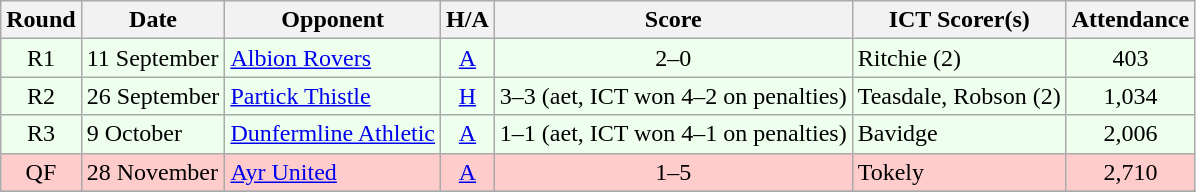<table class="wikitable" style="text-align:center">
<tr>
<th>Round</th>
<th>Date</th>
<th>Opponent</th>
<th>H/A</th>
<th>Score</th>
<th>ICT Scorer(s)</th>
<th>Attendance</th>
</tr>
<tr bgcolor=#EEFFEE>
<td>R1</td>
<td align=left>11 September</td>
<td align=left><a href='#'>Albion Rovers</a></td>
<td><a href='#'>A</a></td>
<td>2–0</td>
<td align=left>Ritchie (2)</td>
<td>403</td>
</tr>
<tr bgcolor=#EEFFEE>
<td>R2</td>
<td align=left>26 September</td>
<td align=left><a href='#'>Partick Thistle</a></td>
<td><a href='#'>H</a></td>
<td>3–3 (aet, ICT won 4–2 on penalties)</td>
<td align=left>Teasdale, Robson (2)</td>
<td>1,034</td>
</tr>
<tr bgcolor=#EEFFEE>
<td>R3</td>
<td align=left>9 October</td>
<td align=left><a href='#'>Dunfermline Athletic</a></td>
<td><a href='#'>A</a></td>
<td>1–1 (aet, ICT won 4–1 on penalties)</td>
<td align=left>Bavidge</td>
<td>2,006</td>
</tr>
<tr bgcolor=#FFCCCC>
<td>QF</td>
<td align=left>28 November</td>
<td align=left><a href='#'>Ayr United</a></td>
<td><a href='#'>A</a></td>
<td>1–5</td>
<td align=left>Tokely</td>
<td>2,710</td>
</tr>
<tr>
</tr>
</table>
